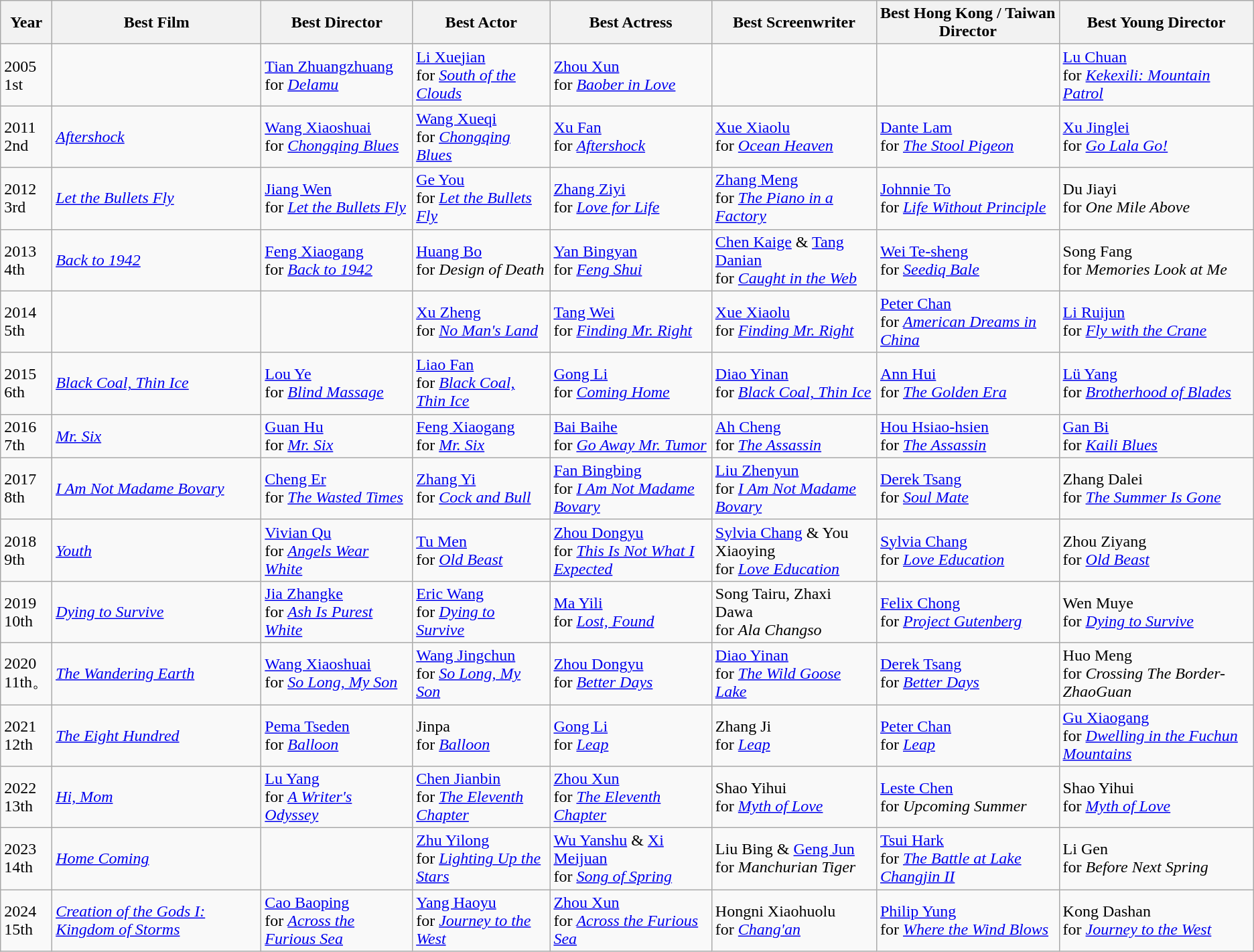<table style="margin:0auto;" class="wikitable">
<tr>
<th>Year</th>
<th>Best Film</th>
<th>Best Director</th>
<th>Best Actor</th>
<th>Best Actress</th>
<th>Best Screenwriter</th>
<th>Best Hong Kong / Taiwan Director</th>
<th>Best Young Director</th>
</tr>
<tr>
<td>2005<br>1st</td>
<td></td>
<td><a href='#'>Tian Zhuangzhuang</a><br>for <em><a href='#'>Delamu</a></em></td>
<td><a href='#'>Li Xuejian</a><br>for <em><a href='#'>South of the Clouds</a></em></td>
<td><a href='#'>Zhou Xun</a><br>for <em><a href='#'>Baober in Love</a></em></td>
<td></td>
<td></td>
<td><a href='#'>Lu Chuan</a><br>for <em><a href='#'>Kekexili: Mountain Patrol</a></em></td>
</tr>
<tr>
<td>2011<br>2nd</td>
<td><em><a href='#'>Aftershock</a></em></td>
<td><a href='#'>Wang Xiaoshuai</a><br>for <em><a href='#'>Chongqing Blues</a></em></td>
<td><a href='#'>Wang Xueqi</a><br>for <em><a href='#'>Chongqing Blues</a></em></td>
<td><a href='#'>Xu Fan</a><br>for <em><a href='#'>Aftershock</a></em></td>
<td><a href='#'>Xue Xiaolu</a><br>for <em><a href='#'>Ocean Heaven</a></em></td>
<td> <a href='#'>Dante Lam</a><br>for <em><a href='#'>The Stool Pigeon</a></em></td>
<td><a href='#'>Xu Jinglei</a><br>for <em><a href='#'>Go Lala Go!</a></em></td>
</tr>
<tr>
<td>2012<br>3rd</td>
<td><em><a href='#'>Let the Bullets Fly</a></em></td>
<td><a href='#'>Jiang Wen</a><br>for <em><a href='#'>Let the Bullets Fly</a></em></td>
<td><a href='#'>Ge You</a><br>for <em><a href='#'>Let the Bullets Fly</a></em></td>
<td><a href='#'>Zhang Ziyi</a><br>for <em><a href='#'>Love for Life</a></em></td>
<td><a href='#'>Zhang Meng</a><br>for <em><a href='#'>The Piano in a Factory</a></em></td>
<td> <a href='#'>Johnnie To</a><br>for <em><a href='#'>Life Without Principle</a></em></td>
<td>Du Jiayi<br>for <em>One Mile Above</em></td>
</tr>
<tr>
<td>2013<br>4th</td>
<td><em><a href='#'>Back to 1942</a></em></td>
<td><a href='#'>Feng Xiaogang</a><br>for <em><a href='#'>Back to 1942</a></em></td>
<td><a href='#'>Huang Bo</a><br>for <em>Design of Death</em></td>
<td><a href='#'>Yan Bingyan</a><br>for <em><a href='#'>Feng Shui</a></em></td>
<td><a href='#'>Chen Kaige</a> & <a href='#'>Tang Danian</a><br>for <em><a href='#'>Caught in the Web</a></em></td>
<td> <a href='#'>Wei Te-sheng</a><br>for <em><a href='#'>Seediq Bale</a></em></td>
<td>Song Fang<br>for <em>Memories Look at Me</em></td>
</tr>
<tr>
<td>2014<br>5th</td>
<td></td>
<td></td>
<td><a href='#'>Xu Zheng</a><br>for <em><a href='#'>No Man's Land</a></em></td>
<td><a href='#'>Tang Wei</a><br>for <em><a href='#'>Finding Mr. Right</a></em></td>
<td><a href='#'>Xue Xiaolu</a><br>for <em><a href='#'>Finding Mr. Right</a></em></td>
<td> <a href='#'>Peter Chan</a><br>for <em><a href='#'>American Dreams in China</a></em></td>
<td><a href='#'>Li Ruijun</a><br>for <em><a href='#'>Fly with the Crane</a></em></td>
</tr>
<tr>
<td>2015<br>6th</td>
<td><em><a href='#'>Black Coal, Thin Ice</a></em></td>
<td><a href='#'>Lou Ye</a><br>for <em><a href='#'>Blind Massage</a></em></td>
<td><a href='#'>Liao Fan</a><br>for <em><a href='#'>Black Coal, Thin Ice</a></em></td>
<td><a href='#'>Gong Li</a><br>for <em><a href='#'>Coming Home</a></em></td>
<td><a href='#'>Diao Yinan</a><br>for <em><a href='#'>Black Coal, Thin Ice</a></em></td>
<td> <a href='#'>Ann Hui</a><br>for <em><a href='#'>The Golden Era</a></em></td>
<td><a href='#'>Lü Yang</a><br>for <em><a href='#'>Brotherhood of Blades</a></em></td>
</tr>
<tr>
<td>2016<br>7th</td>
<td><em><a href='#'>Mr. Six</a></em></td>
<td><a href='#'>Guan Hu</a><br>for <em><a href='#'>Mr. Six</a></em></td>
<td><a href='#'>Feng Xiaogang</a><br>for <em><a href='#'>Mr. Six</a></em></td>
<td><a href='#'>Bai Baihe</a><br>for <em><a href='#'>Go Away Mr. Tumor</a></em></td>
<td><a href='#'>Ah Cheng</a><br>for <em><a href='#'>The Assassin</a></em></td>
<td> <a href='#'>Hou Hsiao-hsien</a><br>for <em><a href='#'>The Assassin</a></em></td>
<td><a href='#'>Gan Bi</a><br>for <em><a href='#'>Kaili Blues</a></em></td>
</tr>
<tr>
<td>2017<br>8th</td>
<td><em><a href='#'>I Am Not Madame Bovary</a></em></td>
<td><a href='#'>Cheng Er</a><br> for <em><a href='#'>The Wasted Times</a></em></td>
<td><a href='#'>Zhang Yi</a><br>for <em><a href='#'>Cock and Bull</a></em></td>
<td><a href='#'>Fan Bingbing</a><br>for <em><a href='#'>I Am Not Madame Bovary</a></em></td>
<td><a href='#'>Liu Zhenyun</a><br> for <em><a href='#'>I Am Not Madame Bovary</a></em></td>
<td> <a href='#'>Derek Tsang</a><br> for <em><a href='#'>Soul Mate</a></em></td>
<td>Zhang Dalei<br>for <em><a href='#'>The Summer Is Gone</a></em></td>
</tr>
<tr>
<td>2018<br>9th</td>
<td><em><a href='#'>Youth</a></em></td>
<td><a href='#'>Vivian Qu</a><br>for <em><a href='#'>Angels Wear White</a></em></td>
<td><a href='#'>Tu Men</a><br>for <em><a href='#'>Old Beast</a></em></td>
<td><a href='#'>Zhou Dongyu</a><br>for <em><a href='#'>This Is Not What I Expected</a></em></td>
<td><a href='#'>Sylvia Chang</a> & You Xiaoying<br>for <em><a href='#'>Love Education</a></em></td>
<td> <a href='#'>Sylvia Chang</a><br>for <em><a href='#'>Love Education</a></em></td>
<td>Zhou Ziyang<br>for <em><a href='#'>Old Beast</a></em></td>
</tr>
<tr>
<td>2019<br>10th</td>
<td><em><a href='#'>Dying to Survive</a></em></td>
<td><a href='#'>Jia Zhangke</a><br>for <em><a href='#'>Ash Is Purest White</a></em></td>
<td><a href='#'>Eric Wang</a><br>for <em><a href='#'>Dying to Survive</a></em></td>
<td><a href='#'>Ma Yili</a><br>for <em><a href='#'>Lost, Found</a></em></td>
<td>Song Tairu, Zhaxi Dawa<br> for <em>Ala Changso</em></td>
<td><a href='#'>Felix Chong</a> <br> for <em><a href='#'>Project Gutenberg</a></em></td>
<td>Wen Muye<br>for <em><a href='#'>Dying to Survive</a></em></td>
</tr>
<tr>
<td>2020<br>11th。</td>
<td><em><a href='#'>The Wandering Earth</a></em></td>
<td><a href='#'>Wang Xiaoshuai</a><br>for <em><a href='#'>So Long, My Son</a></em></td>
<td><a href='#'>Wang Jingchun</a><br>for <em><a href='#'>So Long, My Son</a></em></td>
<td><a href='#'>Zhou Dongyu</a><br>for <em><a href='#'>Better Days</a></em></td>
<td><a href='#'>Diao Yinan</a><br> for <em><a href='#'>The Wild Goose Lake</a></em></td>
<td><a href='#'>Derek Tsang</a> <br>for <em><a href='#'>Better Days</a></em></td>
<td>Huo Meng<br>for <em>Crossing The Border-ZhaoGuan</em></td>
</tr>
<tr>
<td>2021<br>12th</td>
<td><em><a href='#'>The Eight Hundred</a></em></td>
<td><a href='#'>Pema Tseden</a><br>for <em><a href='#'>Balloon</a></em></td>
<td>Jinpa<br>for <em><a href='#'>Balloon</a></em></td>
<td><a href='#'>Gong Li</a><br>for <em><a href='#'>Leap</a></em></td>
<td>Zhang Ji<br> for <em><a href='#'>Leap</a></em></td>
<td><a href='#'>Peter Chan</a> <br>for <em><a href='#'>Leap</a></em></td>
<td><a href='#'>Gu Xiaogang</a><br> for <em><a href='#'>Dwelling in the Fuchun Mountains</a></em></td>
</tr>
<tr>
<td>2022<br>13th</td>
<td><em><a href='#'>Hi, Mom</a></em></td>
<td><a href='#'>Lu Yang</a><br>for <em><a href='#'>A Writer's Odyssey</a></em></td>
<td><a href='#'>Chen Jianbin</a><br>for <em><a href='#'>The Eleventh Chapter</a></em></td>
<td><a href='#'>Zhou Xun</a><br>for <em><a href='#'>The Eleventh Chapter</a></em></td>
<td>Shao Yihui<br> for <em><a href='#'>Myth of Love</a></em></td>
<td><a href='#'>Leste Chen</a> <br>for <em>Upcoming Summer</em></td>
<td>Shao Yihui<br> for <em><a href='#'>Myth of Love</a></em></td>
</tr>
<tr>
<td>2023<br>14th</td>
<td><em><a href='#'>Home Coming</a></em></td>
<td></td>
<td><a href='#'>Zhu Yilong</a><br>for <em><a href='#'>Lighting Up the Stars</a></em></td>
<td><a href='#'>Wu Yanshu</a> & <a href='#'>Xi Meijuan</a><br>for <em><a href='#'>Song of Spring</a></em></td>
<td>Liu Bing & <a href='#'>Geng Jun</a><br> for <em>Manchurian Tiger</em></td>
<td><a href='#'>Tsui Hark</a> <br>for <em><a href='#'>The Battle at Lake Changjin II</a></em></td>
<td>Li Gen<br> for <em>Before Next Spring</em></td>
</tr>
<tr>
<td>2024<br>15th</td>
<td><em><a href='#'>Creation of the Gods I: Kingdom of Storms</a></em></td>
<td><a href='#'>Cao Baoping</a><br>for <em><a href='#'>Across the Furious Sea</a></em></td>
<td><a href='#'>Yang Haoyu</a><br>for <em><a href='#'>Journey to the West</a></em></td>
<td><a href='#'>Zhou Xun</a><br>for <em><a href='#'>Across the Furious Sea</a></em></td>
<td>Hongni Xiaohuolu<br> for <em><a href='#'>Chang'an</a></em></td>
<td><a href='#'>Philip Yung</a> <br>for <em><a href='#'>Where the Wind Blows</a></em></td>
<td>Kong Dashan<br> for <em><a href='#'>Journey to the West</a></em></td>
</tr>
</table>
